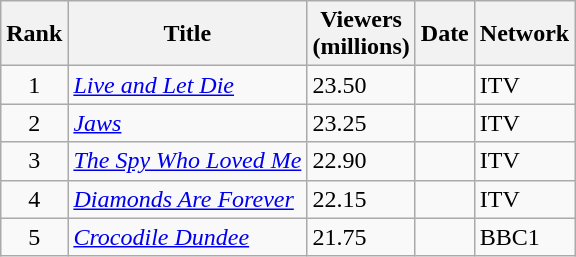<table class="sortable wikitable">
<tr>
<th>Rank</th>
<th>Title</th>
<th>Viewers<br> (millions)</th>
<th>Date</th>
<th>Network</th>
</tr>
<tr>
<td align="center">1</td>
<td><em><a href='#'>Live and Let Die</a></em></td>
<td>23.50</td>
<td></td>
<td>ITV</td>
</tr>
<tr>
<td align="center">2</td>
<td><em><a href='#'>Jaws</a></em></td>
<td>23.25</td>
<td></td>
<td>ITV</td>
</tr>
<tr>
<td align="center">3</td>
<td><em><a href='#'>The Spy Who Loved Me</a></em></td>
<td>22.90</td>
<td></td>
<td>ITV</td>
</tr>
<tr>
<td align="center">4</td>
<td><em><a href='#'>Diamonds Are Forever</a></em></td>
<td>22.15</td>
<td></td>
<td>ITV</td>
</tr>
<tr>
<td align="center">5</td>
<td><em><a href='#'>Crocodile Dundee</a></em></td>
<td>21.75</td>
<td></td>
<td>BBC1</td>
</tr>
</table>
